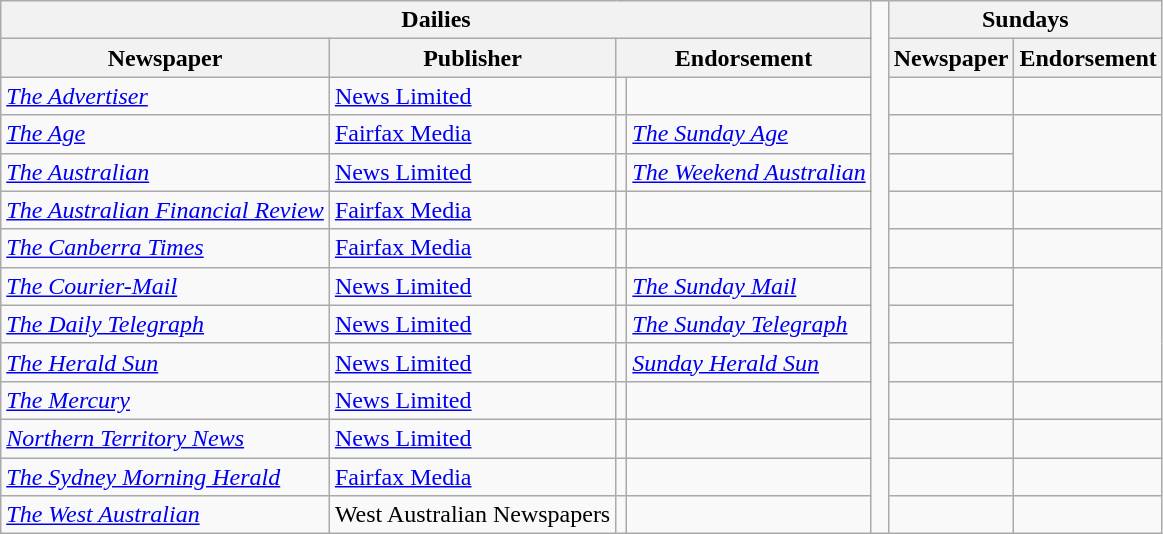<table class="wikitable">
<tr>
<th colspan="4">Dailies</th>
<td rowspan="14" style="background: none; border: none inherit;"> </td>
<th colspan="3">Sundays</th>
</tr>
<tr>
<th>Newspaper</th>
<th>Publisher</th>
<th colspan="2">Endorsement</th>
<th>Newspaper</th>
<th colspan="2">Endorsement</th>
</tr>
<tr>
<td><em><a href='#'>The Advertiser</a></em></td>
<td><a href='#'>News Limited</a></td>
<td></td>
<td></td>
<td></td>
<td></td>
</tr>
<tr>
<td><em><a href='#'>The Age</a></em></td>
<td><a href='#'>Fairfax Media</a></td>
<td></td>
<td><em><a href='#'>The Sunday Age</a></em></td>
<td></td>
</tr>
<tr>
<td><em><a href='#'>The Australian</a></em></td>
<td><a href='#'>News Limited</a></td>
<td></td>
<td><em><a href='#'>The Weekend Australian</a></em></td>
<td></td>
</tr>
<tr>
<td><em><a href='#'>The Australian Financial Review</a></em></td>
<td><a href='#'>Fairfax Media</a></td>
<td></td>
<td></td>
<td></td>
<td></td>
</tr>
<tr>
<td><em><a href='#'>The Canberra Times</a></em></td>
<td><a href='#'>Fairfax Media</a></td>
<td></td>
<td></td>
<td></td>
<td></td>
</tr>
<tr>
<td><em><a href='#'>The Courier-Mail</a></em></td>
<td><a href='#'>News Limited</a></td>
<td></td>
<td><em><a href='#'>The Sunday Mail</a></em></td>
<td></td>
</tr>
<tr>
<td><em><a href='#'>The Daily Telegraph</a></em></td>
<td><a href='#'>News Limited</a></td>
<td></td>
<td><em><a href='#'>The Sunday Telegraph</a></em></td>
<td></td>
</tr>
<tr>
<td><em><a href='#'>The Herald Sun</a></em></td>
<td><a href='#'>News Limited</a></td>
<td></td>
<td><em><a href='#'>Sunday Herald Sun</a></em></td>
<td></td>
</tr>
<tr>
<td><em><a href='#'>The Mercury</a></em></td>
<td><a href='#'>News Limited</a></td>
<td></td>
<td></td>
<td></td>
<td></td>
</tr>
<tr>
<td><em><a href='#'>Northern Territory News</a></em></td>
<td><a href='#'>News Limited</a></td>
<td></td>
<td></td>
<td></td>
<td></td>
</tr>
<tr>
<td><em><a href='#'>The Sydney Morning Herald</a></em></td>
<td><a href='#'>Fairfax Media</a></td>
<td></td>
<td></td>
<td></td>
<td></td>
</tr>
<tr>
<td><em><a href='#'>The West Australian</a></em></td>
<td>West Australian Newspapers</td>
<td></td>
<td></td>
<td></td>
<td></td>
</tr>
</table>
